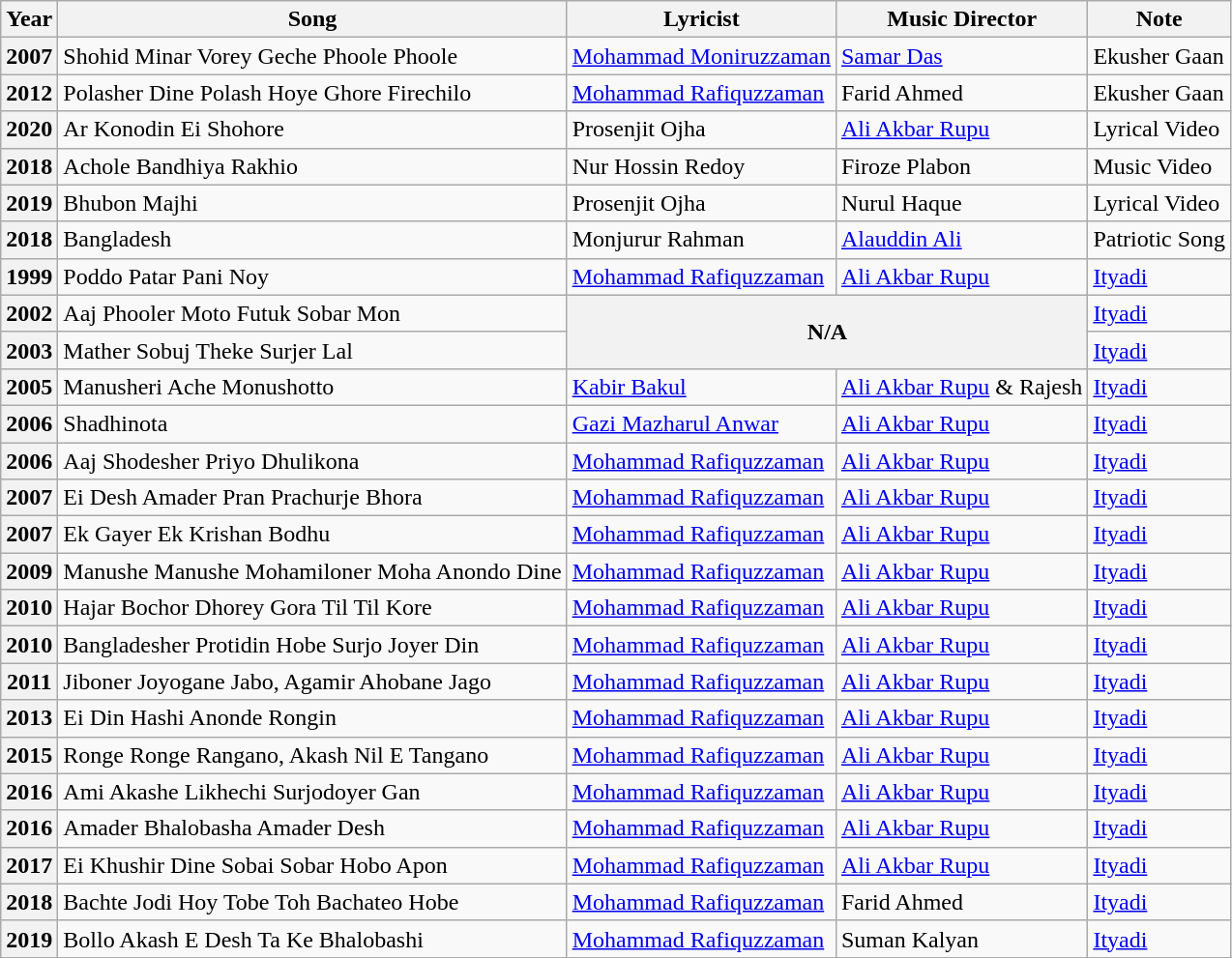<table class="wikitable">
<tr>
<th>Year</th>
<th>Song</th>
<th>Lyricist</th>
<th>Music Director</th>
<th>Note</th>
</tr>
<tr>
<th>2007</th>
<td>Shohid Minar Vorey Geche Phoole Phoole</td>
<td><a href='#'>Mohammad Moniruzzaman</a></td>
<td><a href='#'>Samar Das</a></td>
<td>Ekusher Gaan</td>
</tr>
<tr>
<th>2012</th>
<td>Polasher Dine Polash Hoye Ghore Firechilo</td>
<td><a href='#'>Mohammad Rafiquzzaman</a></td>
<td>Farid Ahmed</td>
<td>Ekusher Gaan</td>
</tr>
<tr>
<th>2020</th>
<td>Ar Konodin Ei Shohore</td>
<td>Prosenjit Ojha</td>
<td><a href='#'>Ali Akbar Rupu</a></td>
<td>Lyrical Video</td>
</tr>
<tr>
<th>2018</th>
<td>Achole Bandhiya Rakhio</td>
<td>Nur Hossin Redoy</td>
<td>Firoze Plabon</td>
<td>Music Video</td>
</tr>
<tr>
<th>2019</th>
<td>Bhubon Majhi</td>
<td>Prosenjit Ojha</td>
<td>Nurul Haque</td>
<td>Lyrical Video</td>
</tr>
<tr>
<th>2018</th>
<td>Bangladesh</td>
<td>Monjurur Rahman</td>
<td><a href='#'>Alauddin Ali</a></td>
<td>Patriotic Song</td>
</tr>
<tr>
<th>1999</th>
<td>Poddo Patar Pani Noy</td>
<td><a href='#'>Mohammad Rafiquzzaman</a></td>
<td><a href='#'>Ali Akbar Rupu</a></td>
<td><a href='#'>Ityadi</a></td>
</tr>
<tr>
<th>2002</th>
<td>Aaj Phooler Moto Futuk Sobar Mon</td>
<th colspan="2" rowspan="2">N/A</th>
<td><a href='#'>Ityadi</a></td>
</tr>
<tr>
<th>2003</th>
<td>Mather Sobuj Theke Surjer Lal</td>
<td><a href='#'>Ityadi</a></td>
</tr>
<tr>
<th>2005</th>
<td>Manusheri Ache Monushotto</td>
<td><a href='#'>Kabir Bakul</a></td>
<td><a href='#'>Ali Akbar Rupu</a> & Rajesh</td>
<td><a href='#'>Ityadi</a></td>
</tr>
<tr>
<th>2006</th>
<td>Shadhinota</td>
<td><a href='#'>Gazi Mazharul Anwar</a></td>
<td><a href='#'>Ali Akbar Rupu</a></td>
<td><a href='#'>Ityadi</a></td>
</tr>
<tr>
<th>2006</th>
<td>Aaj Shodesher Priyo Dhulikona</td>
<td><a href='#'>Mohammad Rafiquzzaman</a></td>
<td><a href='#'>Ali Akbar Rupu</a></td>
<td><a href='#'>Ityadi</a></td>
</tr>
<tr>
<th>2007</th>
<td>Ei Desh Amader Pran Prachurje Bhora</td>
<td><a href='#'>Mohammad Rafiquzzaman</a></td>
<td><a href='#'>Ali Akbar Rupu</a></td>
<td><a href='#'>Ityadi</a></td>
</tr>
<tr>
<th>2007</th>
<td>Ek Gayer Ek Krishan Bodhu</td>
<td><a href='#'>Mohammad Rafiquzzaman</a></td>
<td><a href='#'>Ali Akbar Rupu</a></td>
<td><a href='#'>Ityadi</a></td>
</tr>
<tr>
<th>2009</th>
<td>Manushe Manushe Mohamiloner Moha Anondo Dine</td>
<td><a href='#'>Mohammad Rafiquzzaman</a></td>
<td><a href='#'>Ali Akbar Rupu</a></td>
<td><a href='#'>Ityadi</a></td>
</tr>
<tr>
<th>2010</th>
<td>Hajar Bochor Dhorey Gora Til Til Kore</td>
<td><a href='#'>Mohammad Rafiquzzaman</a></td>
<td><a href='#'>Ali Akbar Rupu</a></td>
<td><a href='#'>Ityadi</a></td>
</tr>
<tr>
<th>2010</th>
<td>Bangladesher Protidin Hobe Surjo Joyer Din</td>
<td><a href='#'>Mohammad Rafiquzzaman</a></td>
<td><a href='#'>Ali Akbar Rupu</a></td>
<td><a href='#'>Ityadi</a></td>
</tr>
<tr>
<th>2011</th>
<td>Jiboner Joyogane Jabo, Agamir Ahobane Jago</td>
<td><a href='#'>Mohammad Rafiquzzaman</a></td>
<td><a href='#'>Ali Akbar Rupu</a></td>
<td><a href='#'>Ityadi</a></td>
</tr>
<tr>
<th>2013</th>
<td>Ei Din Hashi Anonde Rongin</td>
<td><a href='#'>Mohammad Rafiquzzaman</a></td>
<td><a href='#'>Ali Akbar Rupu</a></td>
<td><a href='#'>Ityadi</a></td>
</tr>
<tr>
<th>2015</th>
<td>Ronge Ronge Rangano, Akash Nil E Tangano</td>
<td><a href='#'>Mohammad Rafiquzzaman</a></td>
<td><a href='#'>Ali Akbar Rupu</a></td>
<td><a href='#'>Ityadi</a></td>
</tr>
<tr>
<th>2016</th>
<td>Ami Akashe Likhechi Surjodoyer Gan</td>
<td><a href='#'>Mohammad Rafiquzzaman</a></td>
<td><a href='#'>Ali Akbar Rupu</a></td>
<td><a href='#'>Ityadi</a></td>
</tr>
<tr>
<th>2016</th>
<td>Amader Bhalobasha Amader Desh</td>
<td><a href='#'>Mohammad Rafiquzzaman</a></td>
<td><a href='#'>Ali Akbar Rupu</a></td>
<td><a href='#'>Ityadi</a></td>
</tr>
<tr>
<th>2017</th>
<td>Ei Khushir Dine Sobai Sobar Hobo Apon</td>
<td><a href='#'>Mohammad Rafiquzzaman</a></td>
<td><a href='#'>Ali Akbar Rupu</a></td>
<td><a href='#'>Ityadi</a></td>
</tr>
<tr>
<th>2018</th>
<td>Bachte Jodi Hoy Tobe Toh Bachateo Hobe</td>
<td><a href='#'>Mohammad Rafiquzzaman</a></td>
<td>Farid Ahmed</td>
<td><a href='#'>Ityadi</a></td>
</tr>
<tr>
<th>2019</th>
<td>Bollo Akash E Desh Ta Ke Bhalobashi</td>
<td><a href='#'>Mohammad Rafiquzzaman</a></td>
<td>Suman Kalyan</td>
<td><a href='#'>Ityadi</a></td>
</tr>
</table>
